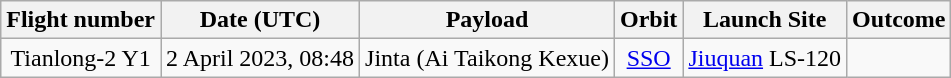<table class="wikitable" style="text-align: center">
<tr>
<th><strong>Flight number</strong></th>
<th><strong>Date (UTC)</strong></th>
<th>Payload</th>
<th>Orbit</th>
<th>Launch Site</th>
<th>Outcome</th>
</tr>
<tr>
<td>Tianlong-2 Y1</td>
<td>2 April 2023, 08:48</td>
<td>Jinta (Ai Taikong Kexue)</td>
<td><a href='#'>SSO</a></td>
<td><a href='#'>Jiuquan</a> LS-120</td>
<td></td>
</tr>
</table>
